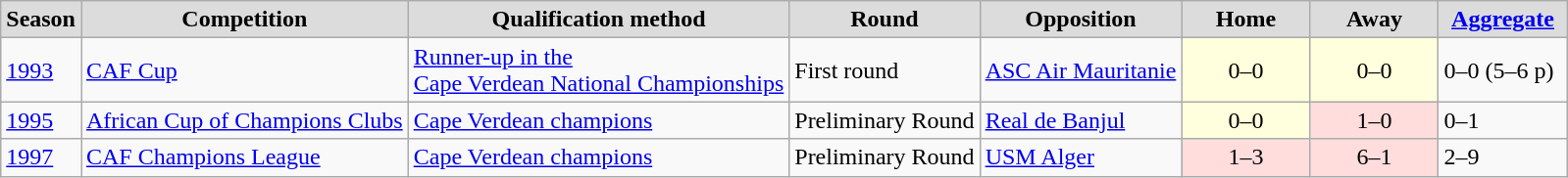<table class="sortable plainrowheaders wikitable">
<tr>
<th style="background:#DCDCDC">Season</th>
<th style="background:#DCDCDC">Competition</th>
<th style="background:#DCDCDC">Qualification method</th>
<th style="background:#DCDCDC">Round</th>
<th style="background:#DCDCDC">Opposition</th>
<th width="80" style="background:#DCDCDC">Home</th>
<th width="80" style="background:#DCDCDC">Away</th>
<th width="80" style="background:#DCDCDC"><a href='#'>Aggregate</a></th>
</tr>
<tr>
<td><a href='#'>1993</a></td>
<td><a href='#'>CAF Cup</a></td>
<td><a href='#'>Runner-up in the<br>Cape Verdean National Championships</a></td>
<td align=left>First round</td>
<td align=left> <a href='#'>ASC Air Mauritanie</a></td>
<td style="background:#ffd; text-align:center">0–0</td>
<td style="background:#ffd; text-align:center">0–0</td>
<td>0–0 (5–6 p)</td>
</tr>
<tr>
<td><a href='#'>1995</a></td>
<td><a href='#'>African Cup of Champions Clubs</a></td>
<td><a href='#'>Cape Verdean champions</a></td>
<td align=left>Preliminary Round</td>
<td align=left> <a href='#'>Real de Banjul</a></td>
<td style="background:#ffd; text-align:center">0–0</td>
<td style="background:#fdd; text-align:center">1–0</td>
<td>0–1</td>
</tr>
<tr>
<td><a href='#'>1997</a></td>
<td><a href='#'>CAF Champions League</a></td>
<td><a href='#'>Cape Verdean champions</a></td>
<td align=left>Preliminary Round</td>
<td align=left> <a href='#'>USM Alger</a></td>
<td style="background:#fdd; text-align:center">1–3</td>
<td style="background:#fdd; text-align:center">6–1</td>
<td>2–9</td>
</tr>
</table>
